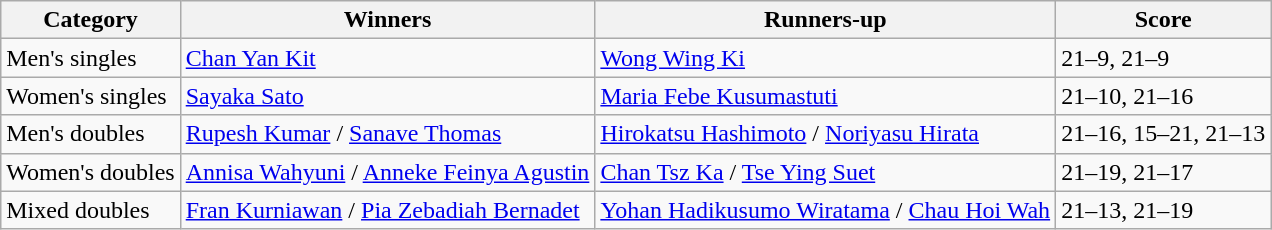<table class=wikitable style="white-space:nowrap;">
<tr>
<th>Category</th>
<th>Winners</th>
<th>Runners-up</th>
<th>Score</th>
</tr>
<tr>
<td>Men's singles</td>
<td> <a href='#'>Chan Yan Kit</a></td>
<td> <a href='#'>Wong Wing Ki</a></td>
<td>21–9, 21–9</td>
</tr>
<tr>
<td>Women's singles</td>
<td> <a href='#'>Sayaka Sato</a></td>
<td> <a href='#'>Maria Febe Kusumastuti</a></td>
<td>21–10, 21–16</td>
</tr>
<tr>
<td>Men's doubles</td>
<td> <a href='#'>Rupesh Kumar</a> / <a href='#'>Sanave Thomas</a></td>
<td> <a href='#'>Hirokatsu Hashimoto</a> / <a href='#'>Noriyasu Hirata</a></td>
<td>21–16, 15–21, 21–13</td>
</tr>
<tr>
<td>Women's doubles</td>
<td> <a href='#'>Annisa Wahyuni</a> / <a href='#'>Anneke Feinya Agustin</a></td>
<td> <a href='#'>Chan Tsz Ka</a> / <a href='#'>Tse Ying Suet</a></td>
<td>21–19, 21–17</td>
</tr>
<tr>
<td>Mixed doubles</td>
<td> <a href='#'>Fran Kurniawan</a> / <a href='#'>Pia Zebadiah Bernadet</a></td>
<td> <a href='#'>Yohan Hadikusumo Wiratama</a> / <a href='#'>Chau Hoi Wah</a></td>
<td>21–13, 21–19</td>
</tr>
</table>
